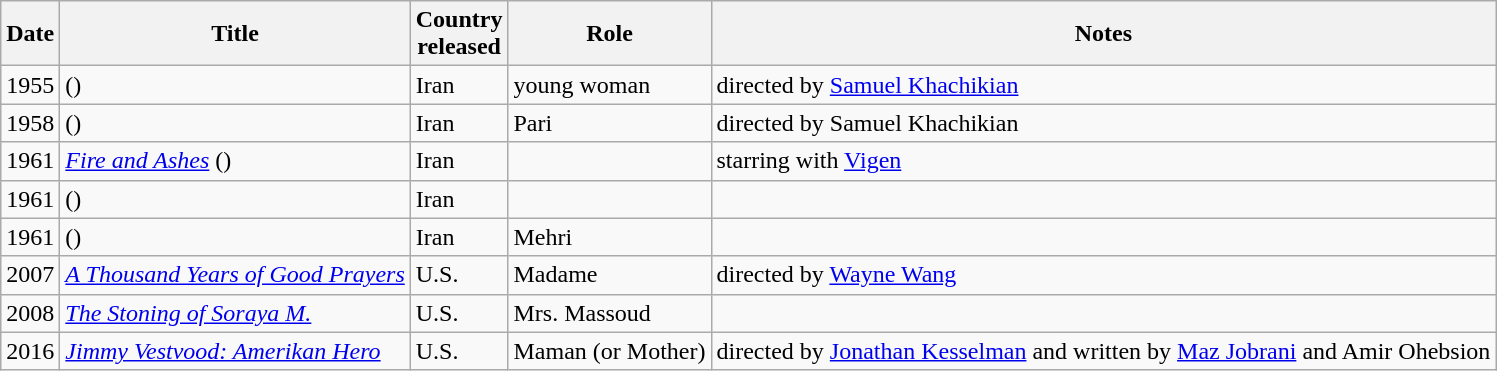<table class="wikitable sortable">
<tr>
<th>Date</th>
<th>Title</th>
<th>Country<br>released</th>
<th>Role</th>
<th>Notes</th>
</tr>
<tr>
<td>1955</td>
<td><em></em> ()</td>
<td>Iran</td>
<td>young woman</td>
<td>directed by <a href='#'>Samuel Khachikian</a></td>
</tr>
<tr>
<td>1958</td>
<td><em></em> ()</td>
<td>Iran</td>
<td>Pari</td>
<td>directed by Samuel Khachikian</td>
</tr>
<tr>
<td>1961</td>
<td><em><a href='#'>Fire and Ashes</a></em> ()</td>
<td>Iran</td>
<td></td>
<td>starring with <a href='#'>Vigen</a></td>
</tr>
<tr>
<td>1961</td>
<td><em></em> ()</td>
<td>Iran</td>
<td></td>
<td></td>
</tr>
<tr>
<td>1961</td>
<td><em></em> ()</td>
<td>Iran</td>
<td>Mehri</td>
<td></td>
</tr>
<tr>
<td>2007</td>
<td><em><a href='#'>A Thousand Years of Good Prayers</a></em></td>
<td>U.S.</td>
<td>Madame</td>
<td>directed by <a href='#'>Wayne Wang</a></td>
</tr>
<tr>
<td>2008</td>
<td><em><a href='#'>The Stoning of Soraya M.</a></em></td>
<td>U.S.</td>
<td>Mrs. Massoud</td>
<td></td>
</tr>
<tr>
<td>2016</td>
<td><em><a href='#'>Jimmy Vestvood: Amerikan Hero</a></em></td>
<td>U.S.</td>
<td>Maman (or Mother)</td>
<td>directed by <a href='#'>Jonathan Kesselman</a> and written by <a href='#'>Maz Jobrani</a> and Amir Ohebsion</td>
</tr>
</table>
